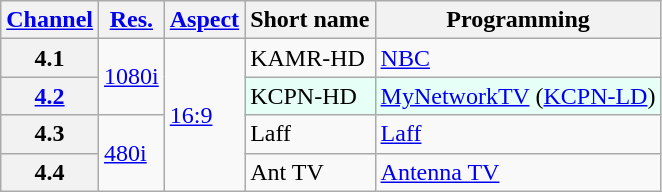<table class="wikitable">
<tr>
<th scope = "col"><a href='#'>Channel</a></th>
<th scope = "col"><a href='#'>Res.</a></th>
<th scope = "col"><a href='#'>Aspect</a></th>
<th scope = "col">Short name</th>
<th scope = "col">Programming</th>
</tr>
<tr>
<th scope = "row">4.1</th>
<td rowspan=2><a href='#'>1080i</a></td>
<td rowspan=4><a href='#'>16:9</a></td>
<td>KAMR-HD</td>
<td><a href='#'>NBC</a></td>
</tr>
<tr style="background-color: #E6FFF7;">
<th scope = "row"><a href='#'>4.2</a></th>
<td>KCPN-HD</td>
<td><a href='#'>MyNetworkTV</a> (<a href='#'>KCPN-LD</a>)</td>
</tr>
<tr>
<th scope = "row">4.3</th>
<td rowspan=2><a href='#'>480i</a></td>
<td>Laff</td>
<td><a href='#'>Laff</a></td>
</tr>
<tr>
<th scope = "row">4.4</th>
<td>Ant TV</td>
<td><a href='#'>Antenna TV</a></td>
</tr>
</table>
